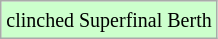<table class="wikitable">
<tr>
<td style="background:#cfc;"><small>clinched Superfinal Berth</small></td>
</tr>
</table>
